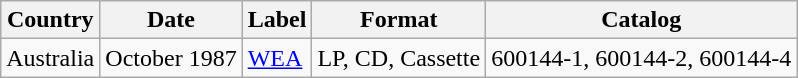<table class="wikitable">
<tr>
<th>Country</th>
<th>Date</th>
<th>Label</th>
<th>Format</th>
<th>Catalog</th>
</tr>
<tr>
<td>Australia</td>
<td>October 1987</td>
<td><a href='#'>WEA</a></td>
<td>LP, CD, Cassette</td>
<td>600144-1, 600144-2, 600144-4</td>
</tr>
</table>
